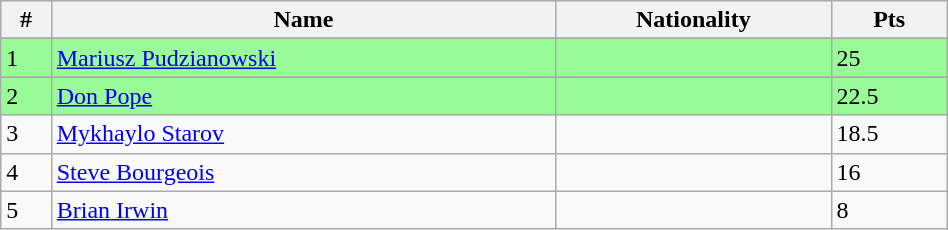<table class="wikitable" style="display: inline-table; width: 50%;">
<tr>
<th>#</th>
<th>Name</th>
<th>Nationality</th>
<th>Pts</th>
</tr>
<tr>
</tr>
<tr style="background:palegreen">
<td>1</td>
<td><a href='#'>Mariusz Pudzianowski</a></td>
<td></td>
<td>25</td>
</tr>
<tr>
</tr>
<tr style="background:palegreen">
<td>2</td>
<td><a href='#'>Don Pope</a></td>
<td></td>
<td>22.5</td>
</tr>
<tr>
<td>3</td>
<td><a href='#'>Mykhaylo Starov</a></td>
<td></td>
<td>18.5</td>
</tr>
<tr>
<td>4</td>
<td><a href='#'>Steve Bourgeois</a></td>
<td></td>
<td>16</td>
</tr>
<tr>
<td>5</td>
<td><a href='#'>Brian Irwin</a></td>
<td></td>
<td>8</td>
</tr>
</table>
